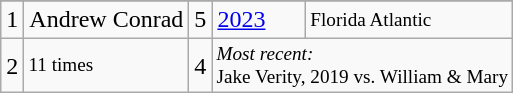<table class="wikitable">
<tr>
</tr>
<tr>
<td>1</td>
<td>Andrew Conrad</td>
<td>5</td>
<td><a href='#'>2023</a></td>
<td style="font-size:80%;">Florida Atlantic</td>
</tr>
<tr>
<td>2</td>
<td style="font-size:80%;">11 times</td>
<td>4</td>
<td colspan=2 style="font-size:80%;"><em>Most recent:</em><br>Jake Verity, 2019 vs. William & Mary</td>
</tr>
</table>
